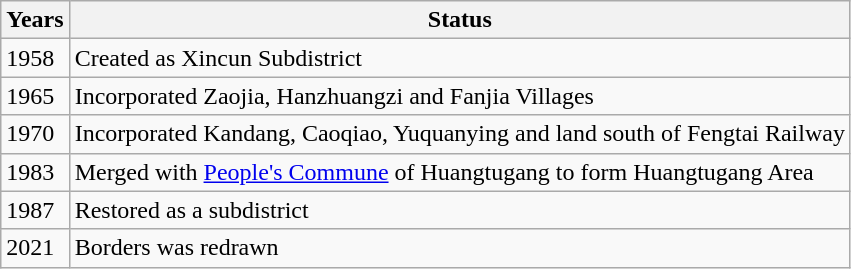<table class="wikitable">
<tr>
<th>Years</th>
<th>Status</th>
</tr>
<tr>
<td>1958</td>
<td>Created as Xincun Subdistrict</td>
</tr>
<tr>
<td>1965</td>
<td>Incorporated Zaojia, Hanzhuangzi and Fanjia Villages</td>
</tr>
<tr>
<td>1970</td>
<td>Incorporated Kandang, Caoqiao, Yuquanying and land south of Fengtai Railway</td>
</tr>
<tr>
<td>1983</td>
<td>Merged with <a href='#'>People's Commune</a> of Huangtugang to form Huangtugang Area</td>
</tr>
<tr>
<td>1987</td>
<td>Restored as a subdistrict</td>
</tr>
<tr>
<td>2021</td>
<td>Borders was redrawn</td>
</tr>
</table>
